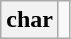<table class="wikitable">
<tr>
<th scope="row">char</th>
<td></td>
</tr>
</table>
